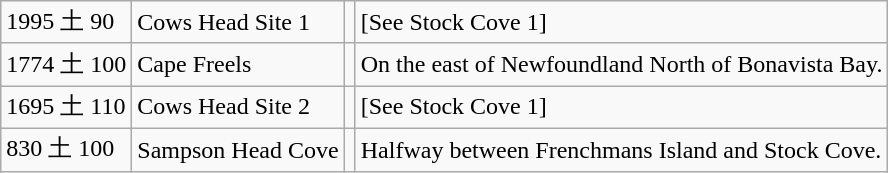<table class="wikitable">
<tr>
<td>1995 土 90</td>
<td>Cows Head Site 1</td>
<td></td>
<td>[See Stock Cove 1]</td>
</tr>
<tr>
<td>1774 土 100</td>
<td>Cape Freels</td>
<td></td>
<td>On the east of Newfoundland North of Bonavista Bay.</td>
</tr>
<tr>
<td>1695 土 110</td>
<td>Cows Head Site 2</td>
<td></td>
<td>[See Stock Cove 1]</td>
</tr>
<tr>
<td>830 土 100</td>
<td>Sampson Head Cove</td>
<td></td>
<td>Halfway between Frenchmans Island and Stock Cove.</td>
</tr>
</table>
